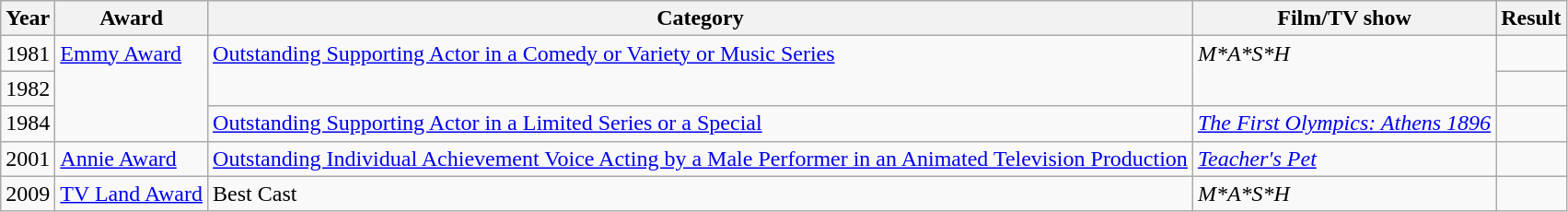<table class="wikitable">
<tr>
<th>Year</th>
<th>Award</th>
<th>Category</th>
<th>Film/TV show</th>
<th>Result</th>
</tr>
<tr valign="top">
<td>1981</td>
<td rowspan="3"><a href='#'>Emmy Award</a></td>
<td rowspan="2"><a href='#'>Outstanding Supporting Actor in a Comedy or Variety or Music Series</a></td>
<td rowspan="2"><em>M*A*S*H</em></td>
<td></td>
</tr>
<tr valign="top">
<td>1982</td>
<td></td>
</tr>
<tr valign="top">
<td>1984</td>
<td><a href='#'>Outstanding Supporting Actor in a Limited Series or a Special</a></td>
<td><em><a href='#'>The First Olympics: Athens 1896</a></em></td>
<td></td>
</tr>
<tr valign="top">
<td>2001</td>
<td><a href='#'>Annie Award</a></td>
<td><a href='#'>Outstanding Individual Achievement Voice Acting by a Male Performer in an Animated Television Production</a></td>
<td><em><a href='#'>Teacher's Pet</a></em></td>
<td></td>
</tr>
<tr valign="top">
<td>2009</td>
<td><a href='#'>TV Land Award</a></td>
<td>Best Cast</td>
<td><em>M*A*S*H</em></td>
<td></td>
</tr>
</table>
